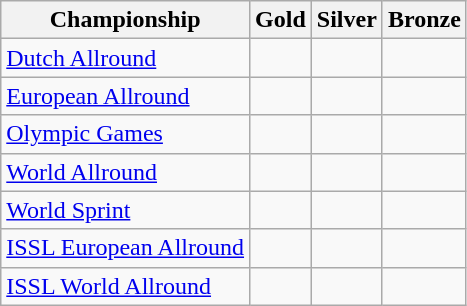<table class="wikitable">
<tr>
<th>Championship</th>
<th>Gold <br> </th>
<th>Silver <br> </th>
<th>Bronze <br> </th>
</tr>
<tr>
<td><a href='#'>Dutch Allround</a></td>
<td></td>
<td></td>
<td></td>
</tr>
<tr>
<td><a href='#'>European Allround</a></td>
<td></td>
<td></td>
<td></td>
</tr>
<tr>
<td><a href='#'>Olympic Games</a></td>
<td></td>
<td></td>
<td></td>
</tr>
<tr>
<td><a href='#'>World Allround</a></td>
<td></td>
<td></td>
<td></td>
</tr>
<tr>
<td><a href='#'>World Sprint</a></td>
<td></td>
<td></td>
<td></td>
</tr>
<tr>
<td><a href='#'>ISSL European Allround</a></td>
<td></td>
<td></td>
<td></td>
</tr>
<tr>
<td><a href='#'>ISSL World Allround</a></td>
<td></td>
<td></td>
<td></td>
</tr>
</table>
